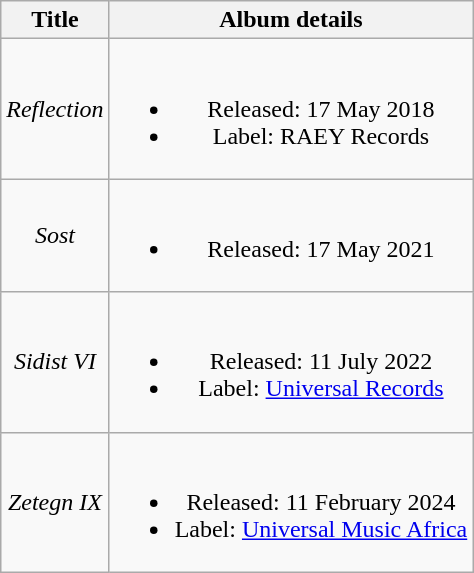<table class="wikitable mw-collapsible plainrowheaders" style="text-align:center;">
<tr>
<th>Title</th>
<th scope="col" style="padding:0 8px;">Album details</th>
</tr>
<tr>
<td><em>Reflection</em></td>
<td><br><ul><li>Released: 17 May 2018</li><li>Label: RAEY Records</li></ul></td>
</tr>
<tr>
<td><em>Sost</em></td>
<td><br><ul><li>Released: 17 May 2021</li></ul></td>
</tr>
<tr>
<td><em>Sidist VI</em></td>
<td><br><ul><li>Released: 11 July 2022</li><li>Label: <a href='#'>Universal Records</a></li></ul></td>
</tr>
<tr>
<td><em>Zetegn IX</em></td>
<td><br><ul><li>Released: 11 February 2024</li><li>Label: <a href='#'>Universal Music Africa</a></li></ul></td>
</tr>
</table>
